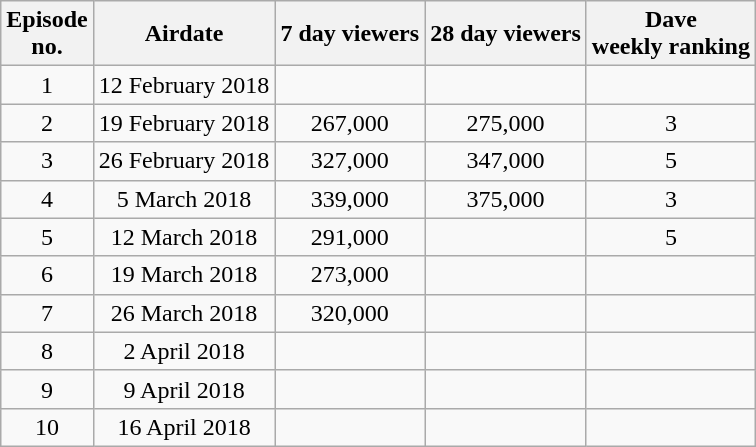<table class="wikitable" style="text-align:center;">
<tr>
<th>Episode<br>no.</th>
<th>Airdate</th>
<th>7 day viewers</th>
<th>28 day viewers</th>
<th>Dave<br>weekly ranking</th>
</tr>
<tr>
<td>1</td>
<td>12 February 2018</td>
<td></td>
<td></td>
<td></td>
</tr>
<tr>
<td>2</td>
<td>19 February 2018</td>
<td>267,000</td>
<td>275,000</td>
<td>3</td>
</tr>
<tr>
<td>3</td>
<td>26 February 2018</td>
<td>327,000</td>
<td>347,000</td>
<td>5</td>
</tr>
<tr>
<td>4</td>
<td>5 March 2018</td>
<td>339,000</td>
<td>375,000</td>
<td>3</td>
</tr>
<tr>
<td>5</td>
<td>12 March 2018</td>
<td>291,000</td>
<td></td>
<td>5</td>
</tr>
<tr>
<td>6</td>
<td>19 March 2018</td>
<td>273,000</td>
<td></td>
<td></td>
</tr>
<tr>
<td>7</td>
<td>26 March 2018</td>
<td>320,000</td>
<td></td>
<td></td>
</tr>
<tr>
<td>8</td>
<td>2 April 2018</td>
<td></td>
<td></td>
<td></td>
</tr>
<tr>
<td>9</td>
<td>9 April 2018</td>
<td></td>
<td></td>
<td></td>
</tr>
<tr>
<td>10</td>
<td>16 April 2018</td>
<td></td>
<td></td>
<td></td>
</tr>
</table>
